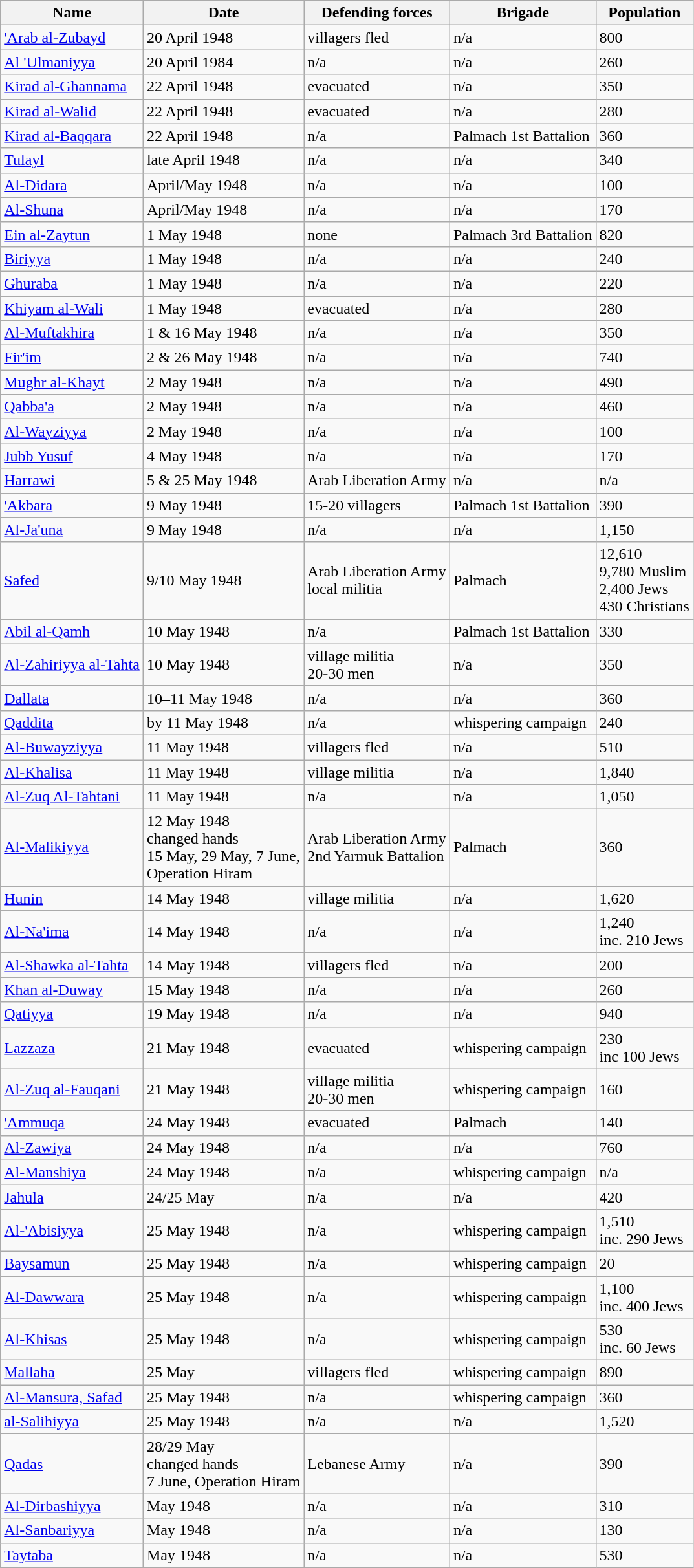<table class="wikitable">
<tr>
<th>Name</th>
<th>Date</th>
<th>Defending forces</th>
<th>Brigade</th>
<th>Population</th>
</tr>
<tr>
<td><a href='#'>'Arab al-Zubayd</a></td>
<td>20 April 1948</td>
<td>villagers fled</td>
<td>n/a</td>
<td>800</td>
</tr>
<tr>
<td><a href='#'>Al 'Ulmaniyya</a></td>
<td>20 April 1984</td>
<td>n/a</td>
<td>n/a</td>
<td>260</td>
</tr>
<tr>
<td><a href='#'>Kirad al-Ghannama</a></td>
<td>22 April 1948</td>
<td>evacuated</td>
<td>n/a</td>
<td>350</td>
</tr>
<tr>
<td><a href='#'>Kirad al-Walid</a></td>
<td>22 April 1948</td>
<td>evacuated</td>
<td>n/a</td>
<td>280</td>
</tr>
<tr>
<td><a href='#'>Kirad al-Baqqara</a></td>
<td>22 April 1948</td>
<td>n/a</td>
<td>Palmach 1st Battalion</td>
<td>360</td>
</tr>
<tr>
<td><a href='#'>Tulayl</a></td>
<td>late April 1948</td>
<td>n/a</td>
<td>n/a</td>
<td>340</td>
</tr>
<tr>
<td><a href='#'>Al-Didara</a></td>
<td>April/May 1948</td>
<td>n/a</td>
<td>n/a</td>
<td>100</td>
</tr>
<tr>
<td><a href='#'>Al-Shuna</a></td>
<td>April/May 1948</td>
<td>n/a</td>
<td>n/a</td>
<td>170</td>
</tr>
<tr>
<td><a href='#'>Ein al-Zaytun</a></td>
<td>1 May 1948</td>
<td>none</td>
<td>Palmach 3rd Battalion</td>
<td>820</td>
</tr>
<tr>
<td><a href='#'>Biriyya</a></td>
<td>1 May 1948</td>
<td>n/a</td>
<td>n/a</td>
<td>240</td>
</tr>
<tr>
<td><a href='#'>Ghuraba</a></td>
<td>1 May 1948</td>
<td>n/a</td>
<td>n/a</td>
<td>220</td>
</tr>
<tr>
<td><a href='#'>Khiyam al-Wali</a></td>
<td>1 May 1948</td>
<td>evacuated</td>
<td>n/a</td>
<td>280</td>
</tr>
<tr>
<td><a href='#'>Al-Muftakhira</a></td>
<td>1 & 16 May 1948</td>
<td>n/a</td>
<td>n/a</td>
<td>350</td>
</tr>
<tr>
<td><a href='#'>Fir'im</a></td>
<td>2 & 26 May 1948</td>
<td>n/a</td>
<td>n/a</td>
<td>740</td>
</tr>
<tr>
<td><a href='#'>Mughr al-Khayt</a></td>
<td>2 May 1948</td>
<td>n/a</td>
<td>n/a</td>
<td>490</td>
</tr>
<tr>
<td><a href='#'>Qabba'a</a></td>
<td>2 May 1948</td>
<td>n/a</td>
<td>n/a</td>
<td>460</td>
</tr>
<tr>
<td><a href='#'>Al-Wayziyya</a></td>
<td>2 May 1948</td>
<td>n/a</td>
<td>n/a</td>
<td>100</td>
</tr>
<tr>
<td><a href='#'>Jubb Yusuf</a></td>
<td>4 May 1948</td>
<td>n/a</td>
<td>n/a</td>
<td>170</td>
</tr>
<tr>
<td><a href='#'>Harrawi</a></td>
<td>5 & 25 May 1948</td>
<td>Arab Liberation Army</td>
<td>n/a</td>
<td>n/a</td>
</tr>
<tr>
<td><a href='#'>'Akbara</a></td>
<td>9 May 1948</td>
<td>15-20 villagers</td>
<td>Palmach 1st Battalion</td>
<td>390</td>
</tr>
<tr>
<td><a href='#'>Al-Ja'una</a></td>
<td>9 May 1948</td>
<td>n/a</td>
<td>n/a</td>
<td>1,150</td>
</tr>
<tr>
<td><a href='#'>Safed</a></td>
<td>9/10 May 1948</td>
<td>Arab Liberation Army<br>local militia</td>
<td>Palmach</td>
<td>12,610<br>9,780 Muslim<br>2,400 Jews<br>430 Christians</td>
</tr>
<tr>
<td><a href='#'>Abil al-Qamh</a></td>
<td>10 May 1948</td>
<td>n/a</td>
<td>Palmach 1st Battalion</td>
<td>330</td>
</tr>
<tr>
<td><a href='#'>Al-Zahiriyya al-Tahta</a></td>
<td>10 May 1948</td>
<td>village militia<br>20-30 men</td>
<td>n/a</td>
<td>350</td>
</tr>
<tr>
<td><a href='#'>Dallata</a></td>
<td>10–11 May 1948</td>
<td>n/a</td>
<td>n/a</td>
<td>360</td>
</tr>
<tr>
<td><a href='#'>Qaddita</a></td>
<td>by 11 May 1948</td>
<td>n/a</td>
<td>whispering campaign</td>
<td>240</td>
</tr>
<tr>
<td><a href='#'>Al-Buwayziyya</a></td>
<td>11 May 1948</td>
<td>villagers fled</td>
<td>n/a</td>
<td>510</td>
</tr>
<tr>
<td><a href='#'>Al-Khalisa</a></td>
<td>11 May 1948</td>
<td>village militia</td>
<td>n/a</td>
<td>1,840</td>
</tr>
<tr>
<td><a href='#'>Al-Zuq Al-Tahtani</a></td>
<td>11 May 1948</td>
<td>n/a</td>
<td>n/a</td>
<td>1,050</td>
</tr>
<tr>
<td><a href='#'>Al-Malikiyya</a></td>
<td>12 May 1948<br>changed hands<br>15 May, 29 May, 7 June,<br>Operation Hiram</td>
<td>Arab Liberation Army<br>2nd Yarmuk Battalion</td>
<td>Palmach</td>
<td>360</td>
</tr>
<tr>
<td><a href='#'>Hunin</a></td>
<td>14 May 1948</td>
<td>village militia</td>
<td>n/a</td>
<td>1,620</td>
</tr>
<tr>
<td><a href='#'>Al-Na'ima</a></td>
<td>14 May 1948</td>
<td>n/a</td>
<td>n/a</td>
<td>1,240<br>inc. 210 Jews</td>
</tr>
<tr>
<td><a href='#'>Al-Shawka al-Tahta</a></td>
<td>14 May 1948</td>
<td>villagers fled</td>
<td>n/a</td>
<td>200</td>
</tr>
<tr>
<td><a href='#'>Khan al-Duway</a></td>
<td>15 May 1948</td>
<td>n/a</td>
<td>n/a</td>
<td>260</td>
</tr>
<tr>
<td><a href='#'>Qatiyya</a></td>
<td>19 May 1948</td>
<td>n/a</td>
<td>n/a</td>
<td>940</td>
</tr>
<tr>
<td><a href='#'>Lazzaza</a></td>
<td>21 May 1948</td>
<td>evacuated</td>
<td>whispering campaign</td>
<td>230<br>inc 100 Jews</td>
</tr>
<tr>
<td><a href='#'>Al-Zuq al-Fauqani</a></td>
<td>21 May 1948</td>
<td>village militia<br>20-30 men</td>
<td>whispering campaign</td>
<td>160</td>
</tr>
<tr>
<td><a href='#'>'Ammuqa</a></td>
<td>24 May 1948</td>
<td>evacuated</td>
<td>Palmach</td>
<td>140</td>
</tr>
<tr>
<td><a href='#'>Al-Zawiya</a></td>
<td>24 May 1948</td>
<td>n/a</td>
<td>n/a</td>
<td>760</td>
</tr>
<tr>
<td><a href='#'>Al-Manshiya</a></td>
<td>24 May 1948</td>
<td>n/a</td>
<td>whispering campaign</td>
<td>n/a</td>
</tr>
<tr>
<td><a href='#'>Jahula</a></td>
<td>24/25 May</td>
<td>n/a</td>
<td>n/a</td>
<td>420</td>
</tr>
<tr>
<td><a href='#'>Al-'Abisiyya</a></td>
<td>25 May 1948</td>
<td>n/a</td>
<td>whispering campaign</td>
<td>1,510<br>inc. 290 Jews</td>
</tr>
<tr>
<td><a href='#'>Baysamun</a></td>
<td>25 May 1948</td>
<td>n/a</td>
<td>whispering campaign</td>
<td>20</td>
</tr>
<tr>
<td><a href='#'>Al-Dawwara</a></td>
<td>25 May 1948</td>
<td>n/a</td>
<td>whispering campaign</td>
<td>1,100<br>inc. 400 Jews</td>
</tr>
<tr>
<td><a href='#'>Al-Khisas</a></td>
<td>25 May 1948</td>
<td>n/a</td>
<td>whispering campaign</td>
<td>530<br>inc. 60 Jews</td>
</tr>
<tr>
<td><a href='#'>Mallaha</a></td>
<td>25 May</td>
<td>villagers fled</td>
<td>whispering campaign</td>
<td>890</td>
</tr>
<tr>
<td><a href='#'>Al-Mansura, Safad</a></td>
<td>25 May 1948</td>
<td>n/a</td>
<td>whispering campaign</td>
<td>360</td>
</tr>
<tr>
<td><a href='#'>al-Salihiyya</a></td>
<td>25 May 1948</td>
<td>n/a</td>
<td>n/a</td>
<td>1,520</td>
</tr>
<tr>
<td><a href='#'>Qadas</a></td>
<td>28/29 May<br>changed hands<br>7 June, Operation Hiram</td>
<td>Lebanese Army</td>
<td>n/a</td>
<td>390</td>
</tr>
<tr>
<td><a href='#'>Al-Dirbashiyya</a></td>
<td>May 1948</td>
<td>n/a</td>
<td>n/a</td>
<td>310</td>
</tr>
<tr>
<td><a href='#'>Al-Sanbariyya</a></td>
<td>May 1948</td>
<td>n/a</td>
<td>n/a</td>
<td>130</td>
</tr>
<tr>
<td><a href='#'>Taytaba</a></td>
<td>May 1948</td>
<td>n/a</td>
<td>n/a</td>
<td>530</td>
</tr>
</table>
